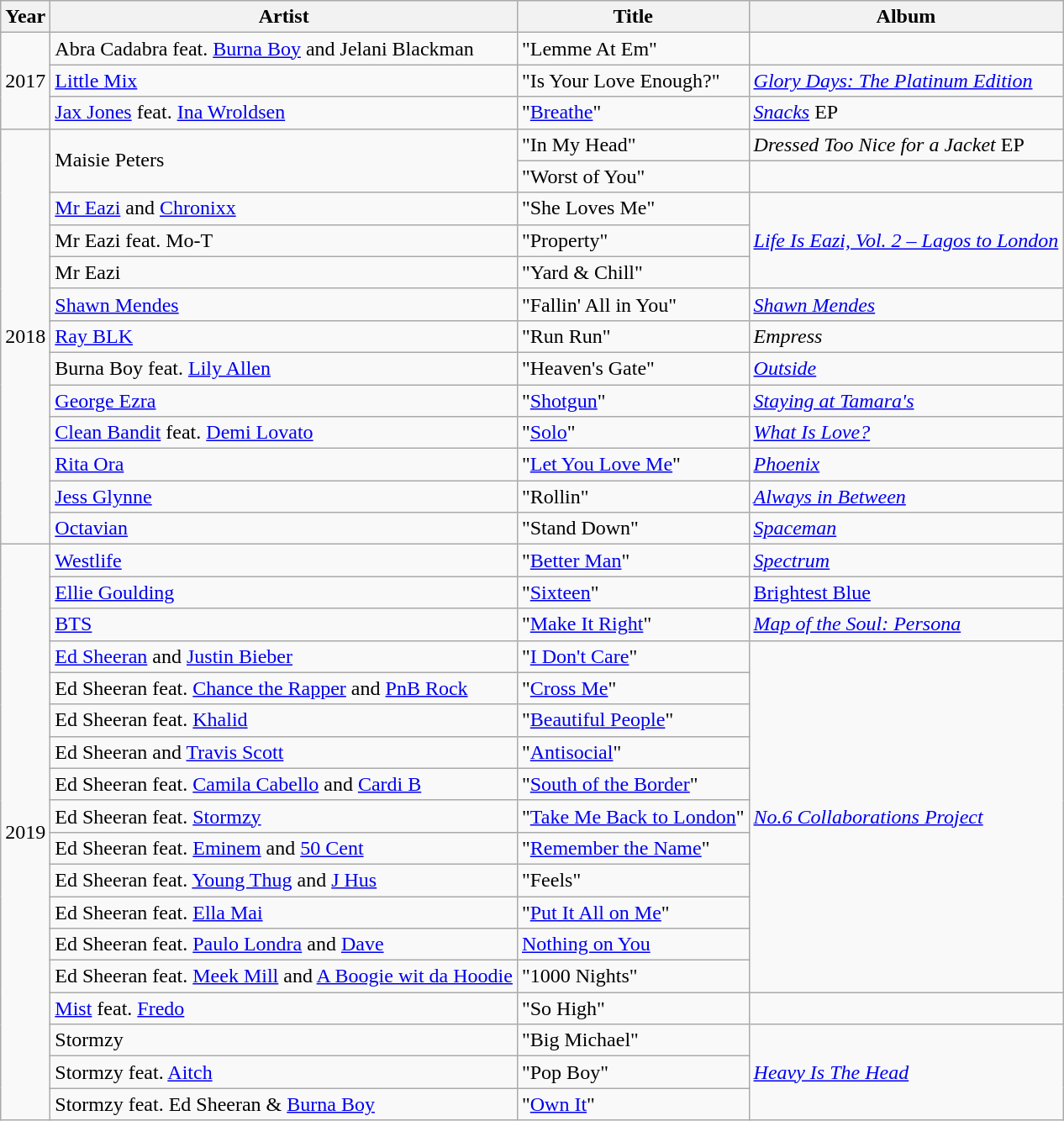<table class="wikitable">
<tr>
<th>Year</th>
<th>Artist</th>
<th>Title</th>
<th>Album</th>
</tr>
<tr>
<td rowspan="3">2017</td>
<td>Abra Cadabra feat. <a href='#'>Burna Boy</a> and Jelani Blackman</td>
<td>"Lemme At Em"</td>
<td></td>
</tr>
<tr>
<td><a href='#'>Little Mix</a></td>
<td>"Is Your Love Enough?"</td>
<td><a href='#'><em>Glory Days: The Platinum Edition</em></a></td>
</tr>
<tr>
<td><a href='#'>Jax Jones</a> feat. <a href='#'>Ina Wroldsen</a></td>
<td>"<a href='#'>Breathe</a>"</td>
<td><a href='#'><em>Snacks</em></a> EP</td>
</tr>
<tr>
<td rowspan="13">2018</td>
<td rowspan="2">Maisie Peters</td>
<td>"In My Head"</td>
<td><em>Dressed Too Nice for a Jacket</em> EP</td>
</tr>
<tr>
<td>"Worst of You"</td>
<td></td>
</tr>
<tr>
<td><a href='#'>Mr Eazi</a> and <a href='#'>Chronixx</a></td>
<td>"She Loves Me"</td>
<td rowspan="3"><em><a href='#'>Life Is Eazi, Vol. 2 – Lagos to London</a></em></td>
</tr>
<tr>
<td>Mr Eazi feat. Mo-T</td>
<td>"Property"</td>
</tr>
<tr>
<td>Mr Eazi</td>
<td>"Yard & Chill"</td>
</tr>
<tr>
<td><a href='#'>Shawn Mendes</a></td>
<td>"Fallin' All in You"</td>
<td><a href='#'><em>Shawn Mendes</em></a></td>
</tr>
<tr>
<td><a href='#'>Ray BLK</a></td>
<td>"Run Run"</td>
<td><em>Empress</em></td>
</tr>
<tr>
<td>Burna Boy feat. <a href='#'>Lily Allen</a></td>
<td>"Heaven's Gate"</td>
<td><a href='#'><em>Outside</em></a></td>
</tr>
<tr>
<td><a href='#'>George Ezra</a></td>
<td>"<a href='#'>Shotgun</a>"</td>
<td><em><a href='#'>Staying at Tamara's</a></em></td>
</tr>
<tr>
<td><a href='#'>Clean Bandit</a> feat. <a href='#'>Demi Lovato</a></td>
<td>"<a href='#'>Solo</a>"</td>
<td><a href='#'><em>What Is Love?</em></a></td>
</tr>
<tr>
<td><a href='#'>Rita Ora</a></td>
<td>"<a href='#'>Let You Love Me</a>"</td>
<td><a href='#'><em>Phoenix</em></a></td>
</tr>
<tr>
<td><a href='#'>Jess Glynne</a></td>
<td>"Rollin"</td>
<td><em><a href='#'>Always in Between</a></em></td>
</tr>
<tr>
<td><a href='#'>Octavian</a></td>
<td>"Stand Down"</td>
<td><a href='#'><em>Spaceman</em></a></td>
</tr>
<tr>
<td rowspan="18">2019</td>
<td><a href='#'>Westlife</a></td>
<td>"<a href='#'>Better Man</a>"</td>
<td><a href='#'><em>Spectrum</em></a></td>
</tr>
<tr>
<td><a href='#'>Ellie Goulding</a></td>
<td>"<a href='#'>Sixteen</a>"</td>
<td><a href='#'>Brightest Blue</a></td>
</tr>
<tr>
<td><a href='#'>BTS</a></td>
<td>"<a href='#'>Make It Right</a>"</td>
<td><em><a href='#'>Map of the Soul: Persona</a></em></td>
</tr>
<tr>
<td><a href='#'>Ed Sheeran</a> and <a href='#'>Justin Bieber</a></td>
<td>"<a href='#'>I Don't Care</a>"</td>
<td rowspan="11"><em><a href='#'>No.6 Collaborations Project</a></em></td>
</tr>
<tr>
<td>Ed Sheeran feat. <a href='#'>Chance the Rapper</a> and <a href='#'>PnB Rock</a></td>
<td>"<a href='#'>Cross Me</a>"</td>
</tr>
<tr>
<td>Ed Sheeran feat. <a href='#'>Khalid</a></td>
<td>"<a href='#'>Beautiful People</a>"</td>
</tr>
<tr>
<td>Ed Sheeran and <a href='#'>Travis Scott</a></td>
<td>"<a href='#'>Antisocial</a>"</td>
</tr>
<tr>
<td>Ed Sheeran feat. <a href='#'>Camila Cabello</a> and <a href='#'>Cardi B</a></td>
<td>"<a href='#'>South of the Border</a>"</td>
</tr>
<tr>
<td>Ed Sheeran feat. <a href='#'>Stormzy</a></td>
<td>"<a href='#'>Take Me Back to London</a>"</td>
</tr>
<tr>
<td>Ed Sheeran feat. <a href='#'>Eminem</a> and <a href='#'>50 Cent</a></td>
<td>"<a href='#'>Remember the Name</a>"</td>
</tr>
<tr>
<td>Ed Sheeran feat. <a href='#'>Young Thug</a> and <a href='#'>J Hus</a></td>
<td>"Feels"</td>
</tr>
<tr>
<td>Ed Sheeran feat. <a href='#'>Ella Mai</a></td>
<td>"<a href='#'>Put It All on Me</a>"</td>
</tr>
<tr>
<td>Ed Sheeran feat. <a href='#'>Paulo Londra</a> and <a href='#'>Dave</a></td>
<td><a href='#'>Nothing on You</a></td>
</tr>
<tr>
<td>Ed Sheeran feat. <a href='#'>Meek Mill</a> and <a href='#'>A Boogie wit da Hoodie</a></td>
<td>"1000 Nights"</td>
</tr>
<tr>
<td><a href='#'>Mist</a> feat. <a href='#'>Fredo</a></td>
<td>"So High"</td>
<td></td>
</tr>
<tr>
<td>Stormzy</td>
<td>"Big Michael"</td>
<td rowspan="3"><a href='#'><em>Heavy Is The Head</em></a></td>
</tr>
<tr>
<td>Stormzy feat. <a href='#'>Aitch</a></td>
<td>"Pop Boy"</td>
</tr>
<tr>
<td>Stormzy feat. Ed Sheeran & <a href='#'>Burna Boy</a></td>
<td>"<a href='#'>Own It</a>"</td>
</tr>
</table>
